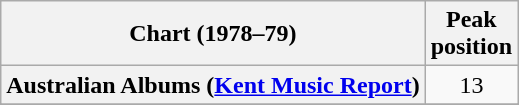<table class="wikitable sortable plainrowheaders" style="text-align:center;">
<tr>
<th scope="col">Chart (1978–79)</th>
<th scope="col">Peak<br>position</th>
</tr>
<tr>
<th scope="row">Australian Albums (<a href='#'>Kent Music Report</a>)</th>
<td style="text-align:center;">13</td>
</tr>
<tr>
</tr>
<tr>
</tr>
<tr>
</tr>
</table>
